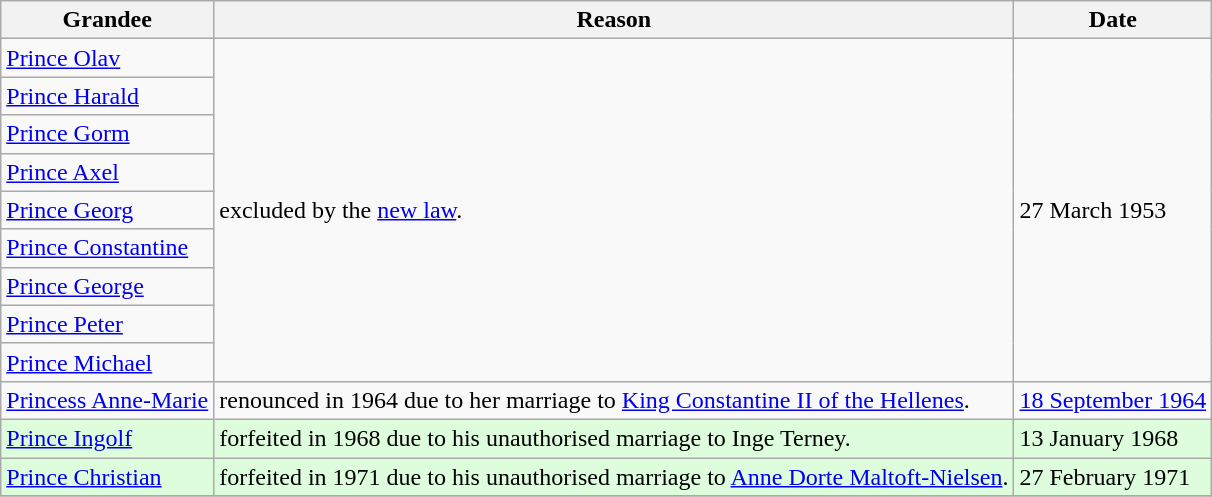<table class="wikitable">
<tr>
<th>Grandee</th>
<th>Reason</th>
<th>Date</th>
</tr>
<tr>
<td> <a href='#'>Prince Olav</a></td>
<td rowspan=9>excluded by the <a href='#'>new law</a>.</td>
<td rowspan=9>27 March 1953</td>
</tr>
<tr>
<td> <a href='#'>Prince Harald</a></td>
</tr>
<tr>
<td><a href='#'>Prince Gorm</a></td>
</tr>
<tr>
<td><a href='#'>Prince Axel</a></td>
</tr>
<tr>
<td><a href='#'>Prince Georg</a></td>
</tr>
<tr>
<td> <a href='#'>Prince Constantine</a></td>
</tr>
<tr>
<td> <a href='#'>Prince George</a></td>
</tr>
<tr>
<td> <a href='#'>Prince Peter</a></td>
</tr>
<tr>
<td> <a href='#'>Prince Michael</a></td>
</tr>
<tr>
<td><a href='#'>Princess Anne-Marie</a></td>
<td>renounced in 1964 due to her marriage to <a href='#'>King Constantine II of the Hellenes</a>.</td>
<td><a href='#'>18 September 1964</a></td>
</tr>
<tr scope=row style="background:#DDFDDD">
<td><a href='#'>Prince Ingolf</a></td>
<td>forfeited in 1968 due to his unauthorised marriage to Inge Terney.</td>
<td>13 January 1968 </td>
</tr>
<tr scope=row style="background:#DDFDDD">
<td><a href='#'>Prince Christian</a></td>
<td>forfeited in 1971 due to his unauthorised marriage to <a href='#'>Anne Dorte Maltoft-Nielsen</a>.</td>
<td>27 February 1971 </td>
</tr>
<tr>
</tr>
</table>
